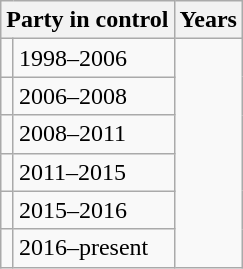<table class="wikitable">
<tr>
<th colspan="2">Party in control</th>
<th>Years</th>
</tr>
<tr>
<td></td>
<td>1998–2006</td>
</tr>
<tr>
<td></td>
<td>2006–2008</td>
</tr>
<tr>
<td></td>
<td>2008–2011</td>
</tr>
<tr>
<td></td>
<td>2011–2015</td>
</tr>
<tr>
<td></td>
<td>2015–2016</td>
</tr>
<tr>
<td></td>
<td>2016–present</td>
</tr>
</table>
